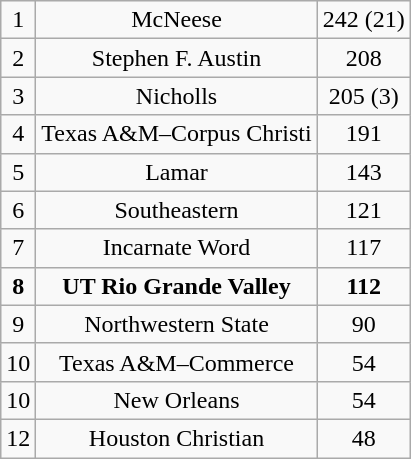<table class="wikitable">
<tr align="center">
<td>1</td>
<td>McNeese</td>
<td>242 (21)</td>
</tr>
<tr align="center">
<td>2</td>
<td>Stephen F. Austin</td>
<td>208</td>
</tr>
<tr align="center">
<td>3</td>
<td>Nicholls</td>
<td>205 (3)</td>
</tr>
<tr align="center">
<td>4</td>
<td>Texas A&M–Corpus Christi</td>
<td>191</td>
</tr>
<tr align="center">
<td>5</td>
<td>Lamar</td>
<td>143</td>
</tr>
<tr align="center">
<td>6</td>
<td>Southeastern</td>
<td>121</td>
</tr>
<tr align="center">
<td>7</td>
<td>Incarnate Word</td>
<td>117</td>
</tr>
<tr align="center">
<td><strong>8</strong></td>
<td><strong>UT Rio Grande Valley</strong></td>
<td><strong>112</strong></td>
</tr>
<tr align="center">
<td>9</td>
<td>Northwestern State</td>
<td>90</td>
</tr>
<tr align="center">
<td>10</td>
<td>Texas A&M–Commerce</td>
<td>54</td>
</tr>
<tr align="center">
<td>10</td>
<td>New Orleans</td>
<td>54</td>
</tr>
<tr align="center">
<td>12</td>
<td>Houston Christian</td>
<td>48</td>
</tr>
</table>
